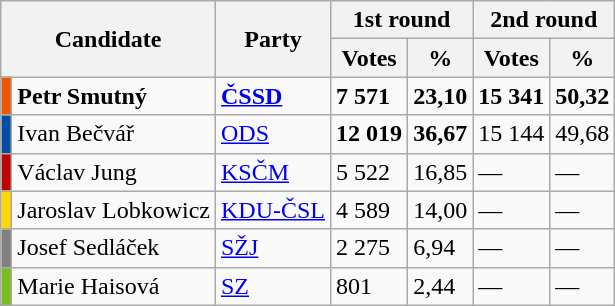<table class="wikitable sortable">
<tr>
<th colspan="2" rowspan="2">Candidate</th>
<th rowspan="2">Party</th>
<th colspan="2">1st round</th>
<th colspan="2">2nd round</th>
</tr>
<tr>
<th>Votes</th>
<th>%</th>
<th>Votes</th>
<th>%</th>
</tr>
<tr>
<td style="background-color:#EC5800;"></td>
<td><strong>Petr Smutný</strong></td>
<td><a href='#'><strong>ČSSD</strong></a></td>
<td><strong>7 571</strong></td>
<td><strong>23,10</strong></td>
<td><strong>15 341</strong></td>
<td><strong>50,32</strong></td>
</tr>
<tr>
<td style="background-color:#034EA2;"></td>
<td>Ivan Bečvář</td>
<td><a href='#'>ODS</a></td>
<td><strong>12 019</strong></td>
<td><strong>36,67</strong></td>
<td>15 144</td>
<td>49,68</td>
</tr>
<tr>
<td style="background-color:#bf0202;"></td>
<td>Václav Jung</td>
<td><a href='#'>KSČM</a></td>
<td>5 522</td>
<td>16,85</td>
<td>—</td>
<td>—</td>
</tr>
<tr>
<td style="background-color:#FFD700;"></td>
<td>Jaroslav Lobkowicz</td>
<td><a href='#'>KDU-ČSL</a></td>
<td>4 589</td>
<td>14,00</td>
<td>—</td>
<td>—</td>
</tr>
<tr>
<td style="background-color:gray;"></td>
<td>Josef Sedláček</td>
<td><a href='#'>SŽJ</a></td>
<td>2 275</td>
<td>6,94</td>
<td>—</td>
<td>—</td>
</tr>
<tr>
<td style="background-color:#78BE20;"></td>
<td>Marie Haisová</td>
<td><a href='#'>SZ</a></td>
<td>801</td>
<td>2,44</td>
<td>—</td>
<td>—</td>
</tr>
</table>
